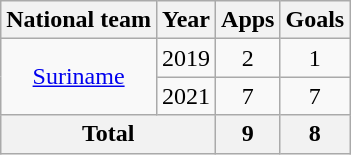<table class="wikitable" style="text-align:center">
<tr>
<th>National team</th>
<th>Year</th>
<th>Apps</th>
<th>Goals</th>
</tr>
<tr>
<td rowspan="2"><a href='#'>Suriname</a></td>
<td>2019</td>
<td>2</td>
<td>1</td>
</tr>
<tr>
<td>2021</td>
<td>7</td>
<td>7</td>
</tr>
<tr>
<th colspan="2">Total</th>
<th>9</th>
<th>8</th>
</tr>
</table>
